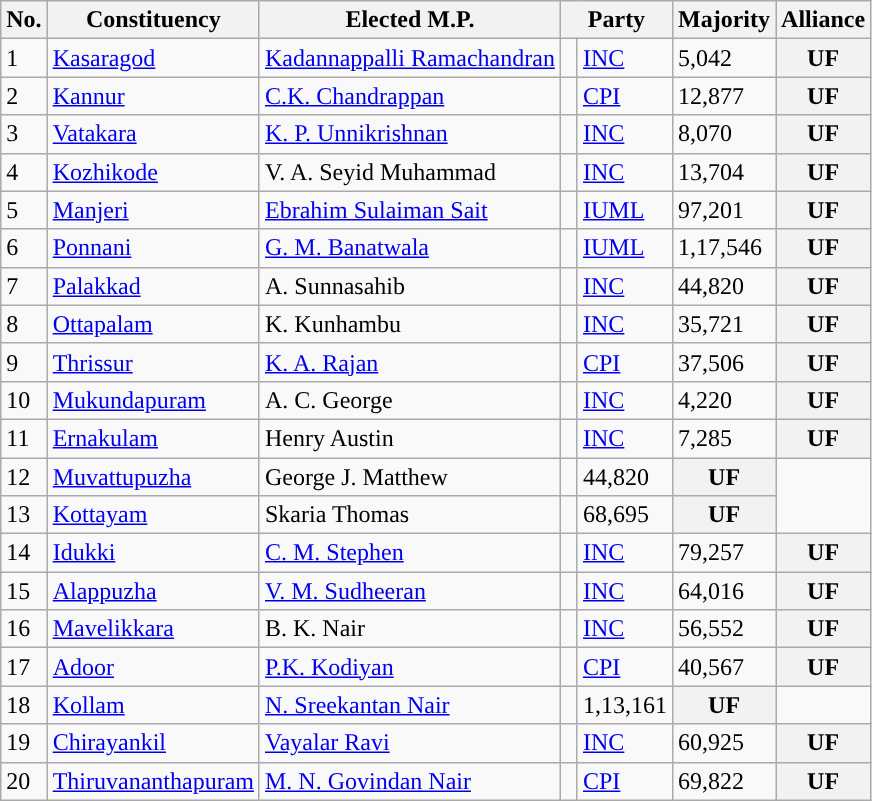<table class="wikitable sortable">
<tr>
<th>No.</th>
<th>Constituency</th>
<th>Elected M.P.</th>
<th colspan="2">Party</th>
<th>Majority</th>
<th>Alliance</th>
</tr>
<tr>
<td>1</td>
<td><a href='#'>Kasaragod</a></td>
<td><a href='#'>Kadannappalli Ramachandran</a></td>
<td width="4px" style="background-color: "></td>
<td><a href='#'>INC</a></td>
<td>5,042</td>
<th style="background:">UF</th>
</tr>
<tr>
<td>2</td>
<td><a href='#'>Kannur</a></td>
<td><a href='#'>C.K. Chandrappan</a></td>
<td width="4px" style="background-color: "></td>
<td><a href='#'>CPI</a></td>
<td>12,877</td>
<th style="background:">UF</th>
</tr>
<tr>
<td>3</td>
<td><a href='#'>Vatakara</a></td>
<td><a href='#'>K. P. Unnikrishnan</a></td>
<td width="4px" style="background-color: "></td>
<td><a href='#'>INC</a></td>
<td>8,070</td>
<th style="background:">UF</th>
</tr>
<tr>
<td>4</td>
<td><a href='#'>Kozhikode</a></td>
<td>V. A. Seyid Muhammad</td>
<td width="4px" style="background-color: "></td>
<td><a href='#'>INC</a></td>
<td>13,704</td>
<th style="background:">UF</th>
</tr>
<tr>
<td>5</td>
<td><a href='#'>Manjeri</a></td>
<td><a href='#'>Ebrahim Sulaiman Sait</a></td>
<td width="4px" style="background-color: "></td>
<td><a href='#'>IUML</a></td>
<td>97,201</td>
<th style="background:">UF</th>
</tr>
<tr>
<td>6</td>
<td><a href='#'>Ponnani</a></td>
<td><a href='#'>G. M. Banatwala</a></td>
<td width="4px" style="background-color: "></td>
<td><a href='#'>IUML</a></td>
<td>1,17,546</td>
<th style="background:">UF</th>
</tr>
<tr>
<td>7</td>
<td><a href='#'>Palakkad</a></td>
<td>A. Sunnasahib</td>
<td width="4px" style="background-color: "></td>
<td><a href='#'>INC</a></td>
<td>44,820</td>
<th style="background:">UF</th>
</tr>
<tr>
<td>8</td>
<td><a href='#'>Ottapalam</a></td>
<td>K. Kunhambu</td>
<td width="4px" style="background-color: "></td>
<td><a href='#'>INC</a></td>
<td>35,721</td>
<th style="background:">UF</th>
</tr>
<tr>
<td>9</td>
<td><a href='#'>Thrissur</a></td>
<td><a href='#'>K. A. Rajan</a></td>
<td width="4px" style="background-color: "></td>
<td><a href='#'>CPI</a></td>
<td>37,506</td>
<th style="background:">UF</th>
</tr>
<tr>
<td>10</td>
<td><a href='#'>Mukundapuram</a></td>
<td>A. C. George</td>
<td width="4px" style="background-color: "></td>
<td><a href='#'>INC</a></td>
<td>4,220</td>
<th style="background:">UF</th>
</tr>
<tr>
<td>11</td>
<td><a href='#'>Ernakulam</a></td>
<td>Henry Austin</td>
<td width="4px" style="background-color: "></td>
<td><a href='#'>INC</a></td>
<td>7,285</td>
<th style="background:">UF</th>
</tr>
<tr>
<td>12</td>
<td><a href='#'>Muvattupuzha</a></td>
<td>George J. Matthew</td>
<td></td>
<td>44,820</td>
<th style="background:">UF</th>
</tr>
<tr>
<td>13</td>
<td><a href='#'>Kottayam</a></td>
<td>Skaria Thomas</td>
<td></td>
<td>68,695</td>
<th style="background:">UF</th>
</tr>
<tr>
<td>14</td>
<td><a href='#'>Idukki</a></td>
<td><a href='#'>C. M. Stephen</a></td>
<td width="4px" style="background-color: "></td>
<td><a href='#'>INC</a></td>
<td>79,257</td>
<th style="background:">UF</th>
</tr>
<tr>
<td>15</td>
<td><a href='#'>Alappuzha</a></td>
<td><a href='#'>V. M. Sudheeran</a></td>
<td width="4px" style="background-color: "></td>
<td><a href='#'>INC</a></td>
<td>64,016</td>
<th style="background:">UF</th>
</tr>
<tr>
<td>16</td>
<td><a href='#'>Mavelikkara</a></td>
<td>B. K. Nair</td>
<td width="4px" style="background-color: "></td>
<td><a href='#'>INC</a></td>
<td>56,552</td>
<th style="background:">UF</th>
</tr>
<tr>
<td>17</td>
<td><a href='#'>Adoor</a></td>
<td><a href='#'>P.K. Kodiyan</a></td>
<td width="4px" style="background-color: "></td>
<td><a href='#'>CPI</a></td>
<td>40,567</td>
<th style="background:">UF</th>
</tr>
<tr>
<td>18</td>
<td><a href='#'>Kollam</a></td>
<td><a href='#'>N. Sreekantan Nair</a></td>
<td></td>
<td>1,13,161</td>
<th style="background:">UF</th>
</tr>
<tr>
<td>19</td>
<td><a href='#'>Chirayankil</a></td>
<td><a href='#'>Vayalar Ravi</a></td>
<td width="4px" style="background-color: "></td>
<td><a href='#'>INC</a></td>
<td>60,925</td>
<th style="background:">UF</th>
</tr>
<tr>
<td>20</td>
<td><a href='#'>Thiruvananthapuram</a></td>
<td><a href='#'>M. N. Govindan Nair</a></td>
<td width="4px" style="background-color: "></td>
<td><a href='#'>CPI</a></td>
<td>69,822</td>
<th style="background:">UF</th>
</tr>
</table>
